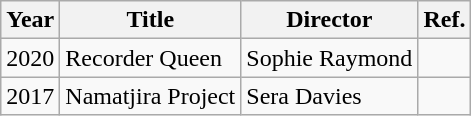<table class="wikitable">
<tr>
<th>Year</th>
<th>Title</th>
<th>Director</th>
<th>Ref.</th>
</tr>
<tr>
<td>2020</td>
<td>Recorder Queen</td>
<td>Sophie Raymond</td>
<td></td>
</tr>
<tr>
<td>2017</td>
<td>Namatjira Project</td>
<td>Sera Davies</td>
<td></td>
</tr>
</table>
